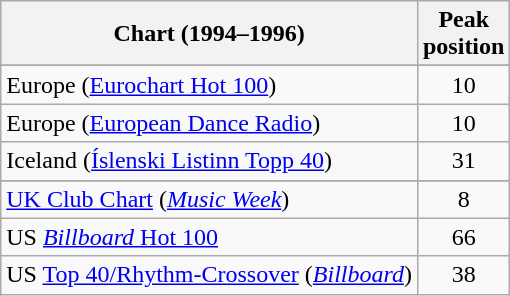<table class="wikitable sortable">
<tr>
<th>Chart (1994–1996)</th>
<th>Peak<br>position</th>
</tr>
<tr>
</tr>
<tr>
</tr>
<tr>
<td>Europe (<a href='#'>Eurochart Hot 100</a>)</td>
<td align="center">10</td>
</tr>
<tr>
<td>Europe (<a href='#'>European Dance Radio</a>)</td>
<td align="center">10</td>
</tr>
<tr>
<td>Iceland (<a href='#'>Íslenski Listinn Topp 40</a>)</td>
<td align="center">31</td>
</tr>
<tr>
</tr>
<tr>
</tr>
<tr>
</tr>
<tr>
</tr>
<tr>
</tr>
<tr>
</tr>
<tr>
<td><a href='#'>UK Club Chart</a> (<em><a href='#'>Music Week</a></em>)</td>
<td align="center">8</td>
</tr>
<tr>
<td>US <a href='#'><em>Billboard</em> Hot 100</a></td>
<td align="center">66</td>
</tr>
<tr>
<td>US <a href='#'>Top 40/Rhythm-Crossover</a> (<em><a href='#'>Billboard</a></em>)</td>
<td align="center">38</td>
</tr>
</table>
